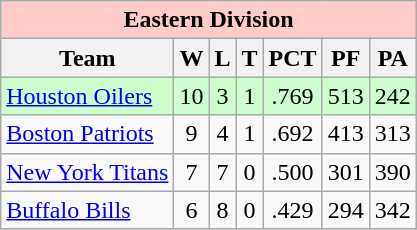<table class="wikitable" style="text-align:center">
<tr bgcolor="#ffcbcb">
<td colspan="7" align="center"><strong>Eastern Division</strong></td>
</tr>
<tr bgcolor="#efefef">
<th>Team</th>
<th>W</th>
<th>L</th>
<th>T</th>
<th>PCT</th>
<th>PF</th>
<th>PA</th>
</tr>
<tr style="background:#ccffcc">
<td align="left"><a href='#'>Houston Oilers</a></td>
<td>10</td>
<td>3</td>
<td>1</td>
<td>.769</td>
<td>513</td>
<td>242</td>
</tr>
<tr>
<td align="left"><a href='#'>Boston Patriots</a></td>
<td>9</td>
<td>4</td>
<td>1</td>
<td>.692</td>
<td>413</td>
<td>313</td>
</tr>
<tr>
<td align="left"><a href='#'>New York Titans</a></td>
<td>7</td>
<td>7</td>
<td>0</td>
<td>.500</td>
<td>301</td>
<td>390</td>
</tr>
<tr>
<td align="left"><a href='#'>Buffalo Bills</a></td>
<td>6</td>
<td>8</td>
<td>0</td>
<td>.429</td>
<td>294</td>
<td>342</td>
</tr>
</table>
